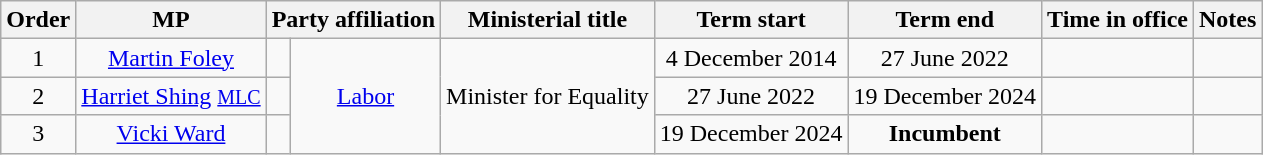<table class="wikitable" style="text-align:center">
<tr>
<th>Order</th>
<th>MP</th>
<th colspan="2">Party affiliation</th>
<th>Ministerial title</th>
<th>Term start</th>
<th>Term end</th>
<th>Time in office</th>
<th>Notes</th>
</tr>
<tr>
<td>1</td>
<td><a href='#'>Martin Foley</a> </td>
<td></td>
<td rowspan="3"><a href='#'>Labor</a></td>
<td rowspan="3">Minister for Equality</td>
<td>4 December 2014</td>
<td>27 June 2022</td>
<td></td>
<td></td>
</tr>
<tr>
<td>2</td>
<td><a href='#'>Harriet Shing</a> <a href='#'><small>MLC</small></a></td>
<td></td>
<td>27 June 2022</td>
<td>19 December 2024</td>
<td></td>
<td></td>
</tr>
<tr>
<td>3</td>
<td><a href='#'>Vicki Ward</a> </td>
<td></td>
<td>19 December 2024</td>
<td><strong>Incumbent</strong></td>
<td></td>
<td></td>
</tr>
</table>
